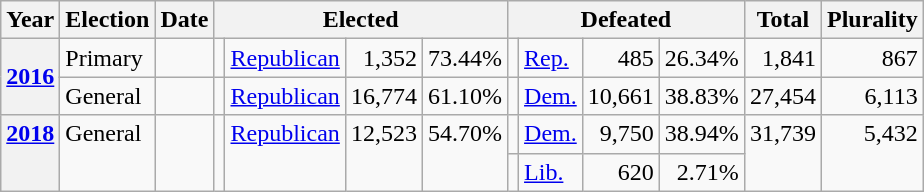<table class="wikitable">
<tr>
<th>Year</th>
<th>Election</th>
<th>Date</th>
<th colspan="4">Elected</th>
<th colspan="4">Defeated</th>
<th>Total</th>
<th>Plurality</th>
</tr>
<tr>
<th rowspan="2"><a href='#'>2016</a></th>
<td>Primary</td>
<td></td>
<td></td>
<td valign="top" ><a href='#'>Republican</a></td>
<td valign="top" align="right">1,352</td>
<td valign="top" align="right">73.44%</td>
<td></td>
<td valign="top" ><a href='#'>Rep.</a></td>
<td valign="top" align="right">485</td>
<td valign="top" align="right">26.34%</td>
<td valign="top" align="right">1,841</td>
<td valign="top" align="right">867</td>
</tr>
<tr>
<td>General</td>
<td valign="top"></td>
<td valign="top"></td>
<td valign="top" ><a href='#'>Republican</a></td>
<td valign="top" align="right">16,774</td>
<td valign="top" align="right">61.10%</td>
<td></td>
<td valign="top" ><a href='#'>Dem.</a></td>
<td valign="top" align="right">10,661</td>
<td valign="top" align="right">38.83%</td>
<td valign="top" align="right">27,454</td>
<td valign="top" align="right">6,113</td>
</tr>
<tr>
<th valign="top" rowspan="2"><a href='#'>2018</a></th>
<td rowspan="2" valign="top">General</td>
<td rowspan="2" valign="top"></td>
<td rowspan="2" valign="top"></td>
<td valign="top" rowspan="2" ><a href='#'>Republican</a></td>
<td rowspan="2" valign="top" align="right">12,523</td>
<td rowspan="2" valign="top" align="right">54.70%</td>
<td valign="top"></td>
<td valign="top" ><a href='#'>Dem.</a></td>
<td valign="top" align="right">9,750</td>
<td valign="top" align="right">38.94%</td>
<td rowspan="2" valign="top" align="right">31,739</td>
<td rowspan="2" valign="top" align="right">5,432</td>
</tr>
<tr>
<td></td>
<td valign="top" ><a href='#'>Lib.</a></td>
<td valign="top" align="right">620</td>
<td valign="top" align="right">2.71%</td>
</tr>
</table>
